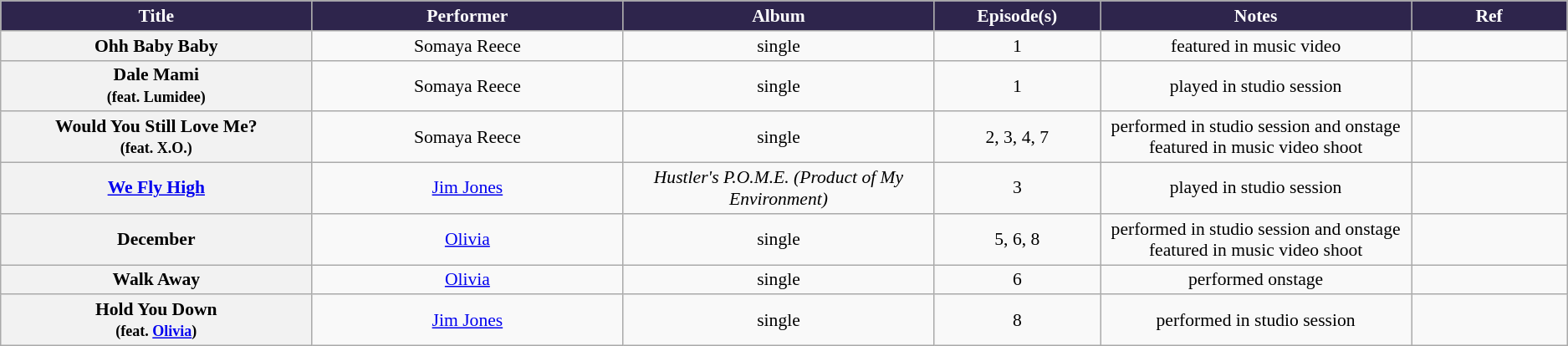<table class="wikitable sortable" style="font-size:90%; text-align: center">
<tr>
<th scope="col"  style="background:#2e254c; color:#fff; width:10%;">Title</th>
<th scope="col"  style="background:#2e254c; color:#fff; width:10%;">Performer</th>
<th scope="col"  style="background:#2e254c; color:#fff; width:10%;">Album</th>
<th scope="col"  style="background:#2e254c; color:#fff; width:5%;">Episode(s)</th>
<th scope="col"  style="background:#2e254c; color:#fff; width:10%;">Notes</th>
<th scope="col"  style="background:#2e254c; color:#fff; width:5%;">Ref</th>
</tr>
<tr>
<th scope="row">Ohh Baby Baby</th>
<td>Somaya Reece</td>
<td>single</td>
<td>1</td>
<td>featured in music video</td>
<td></td>
</tr>
<tr>
<th scope="row">Dale Mami <br><small>(feat. Lumidee)</small></th>
<td>Somaya Reece</td>
<td>single</td>
<td>1</td>
<td>played in studio session</td>
<td style="text-align:center;"></td>
</tr>
<tr>
<th scope="row">Would You Still Love Me? <br><small>(feat. X.O.)</small></th>
<td>Somaya Reece</td>
<td>single</td>
<td>2, 3, 4, 7</td>
<td>performed in studio session and onstage <br> featured in music video shoot</td>
<td style="text-align:center;"></td>
</tr>
<tr>
<th scope="row"><a href='#'>We Fly High</a></th>
<td><a href='#'>Jim Jones</a></td>
<td><em>Hustler's P.O.M.E. (Product of My Environment)</em></td>
<td>3</td>
<td>played in studio session</td>
<td></td>
</tr>
<tr>
<th scope="row">December</th>
<td><a href='#'>Olivia</a></td>
<td>single</td>
<td>5, 6, 8</td>
<td>performed in studio session and onstage <br> featured in music video shoot</td>
<td style="text-align:center;"></td>
</tr>
<tr>
<th scope="row">Walk Away</th>
<td><a href='#'>Olivia</a></td>
<td>single</td>
<td>6</td>
<td>performed onstage</td>
<td style="text-align:center;"></td>
</tr>
<tr>
<th scope="row">Hold You Down <br><small>(feat. <a href='#'>Olivia</a>)</small></th>
<td><a href='#'>Jim Jones</a></td>
<td>single</td>
<td>8</td>
<td>performed in studio session</td>
<td style="text-align:center;"></td>
</tr>
</table>
